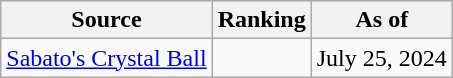<table class="wikitable" style=text-align:center>
<tr>
<th>Source</th>
<th>Ranking</th>
<th>As of</th>
</tr>
<tr>
<td align="left"><a href='#'>Sabato's Crystal Ball</a></td>
<td></td>
<td>July 25, 2024</td>
</tr>
</table>
